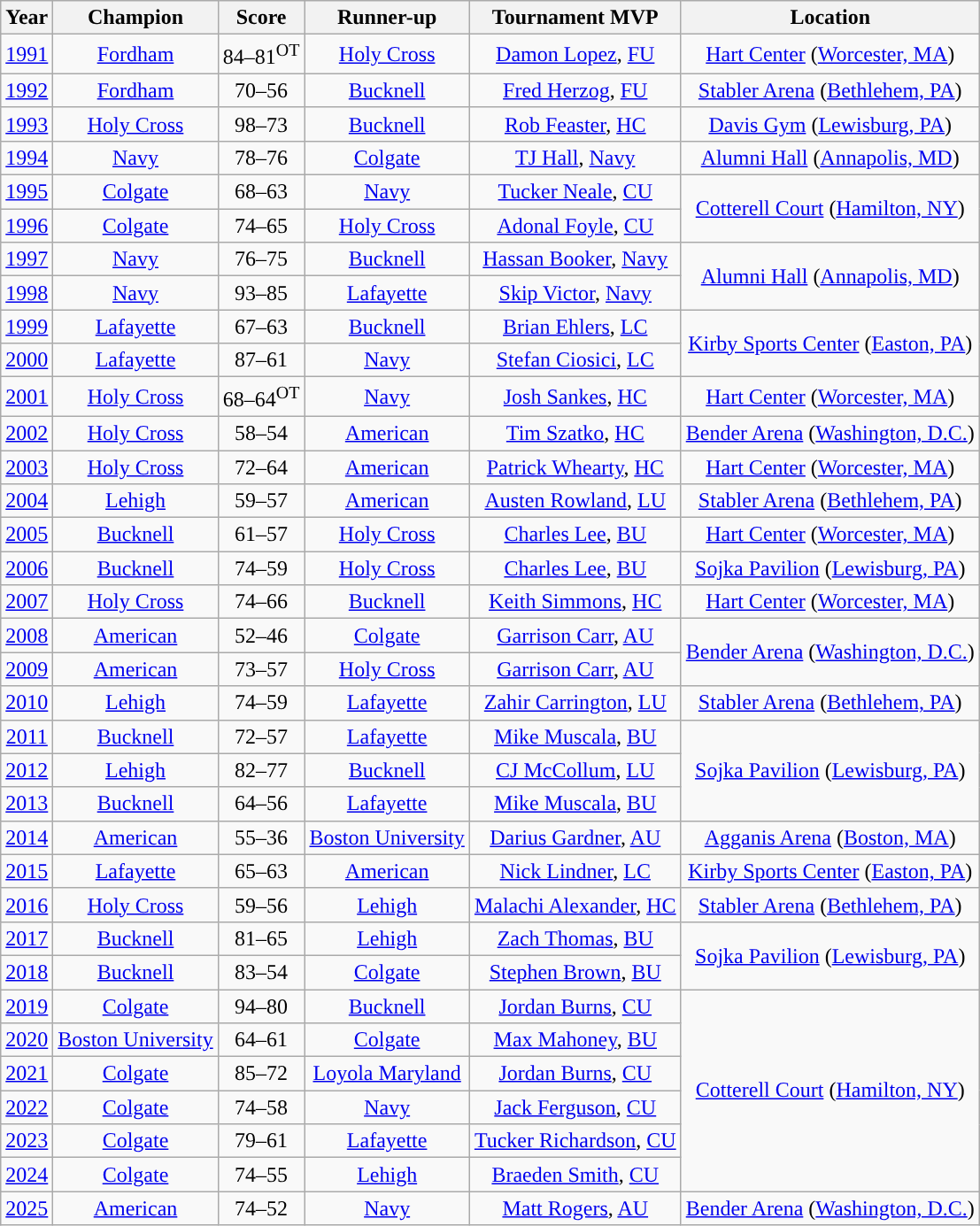<table class="wikitable sortable" style="text-align:center">
<tr>
<th width=px>Year</th>
<th width=px>Champion</th>
<th width=px>Score</th>
<th width=px>Runner-up</th>
<th width=px>Tournament MVP</th>
<th width=px>Location</th>
</tr>
<tr>
<td><a href='#'>1991</a></td>
<td><a href='#'>Fordham</a></td>
<td>84–81<sup>OT</sup></td>
<td><a href='#'>Holy Cross</a></td>
<td><a href='#'>Damon Lopez</a>, <a href='#'>FU</a></td>
<td><a href='#'>Hart Center</a> (<a href='#'>Worcester, MA</a>)</td>
</tr>
<tr>
<td><a href='#'>1992</a></td>
<td><a href='#'>Fordham</a></td>
<td>70–56</td>
<td><a href='#'>Bucknell</a></td>
<td><a href='#'>Fred Herzog</a>, <a href='#'>FU</a></td>
<td><a href='#'>Stabler Arena</a> (<a href='#'>Bethlehem, PA</a>)</td>
</tr>
<tr>
<td><a href='#'>1993</a></td>
<td><a href='#'>Holy Cross</a></td>
<td>98–73</td>
<td><a href='#'>Bucknell</a></td>
<td><a href='#'>Rob Feaster</a>, <a href='#'>HC</a></td>
<td><a href='#'>Davis Gym</a> (<a href='#'>Lewisburg, PA</a>)</td>
</tr>
<tr>
<td><a href='#'>1994</a></td>
<td><a href='#'>Navy</a></td>
<td>78–76</td>
<td><a href='#'>Colgate</a></td>
<td><a href='#'>TJ Hall</a>, <a href='#'>Navy</a></td>
<td><a href='#'>Alumni Hall</a> (<a href='#'>Annapolis, MD</a>)</td>
</tr>
<tr>
<td><a href='#'>1995</a></td>
<td><a href='#'>Colgate</a></td>
<td>68–63</td>
<td><a href='#'>Navy</a></td>
<td><a href='#'>Tucker Neale</a>, <a href='#'>CU</a></td>
<td rowspan=2><a href='#'>Cotterell Court</a> (<a href='#'>Hamilton, NY</a>)</td>
</tr>
<tr>
<td><a href='#'>1996</a></td>
<td><a href='#'>Colgate</a></td>
<td>74–65</td>
<td><a href='#'>Holy Cross</a></td>
<td><a href='#'>Adonal Foyle</a>, <a href='#'>CU</a></td>
</tr>
<tr>
<td><a href='#'>1997</a></td>
<td><a href='#'>Navy</a></td>
<td>76–75</td>
<td><a href='#'>Bucknell</a></td>
<td><a href='#'>Hassan Booker</a>, <a href='#'>Navy</a></td>
<td rowspan=2><a href='#'>Alumni Hall</a> (<a href='#'>Annapolis, MD</a>)</td>
</tr>
<tr>
<td><a href='#'>1998</a></td>
<td><a href='#'>Navy</a></td>
<td>93–85</td>
<td><a href='#'>Lafayette</a></td>
<td><a href='#'>Skip Victor</a>, <a href='#'>Navy</a></td>
</tr>
<tr>
<td><a href='#'>1999</a></td>
<td><a href='#'>Lafayette</a></td>
<td>67–63</td>
<td><a href='#'>Bucknell</a></td>
<td><a href='#'>Brian Ehlers</a>, <a href='#'>LC</a></td>
<td rowspan=2><a href='#'>Kirby Sports Center</a> (<a href='#'>Easton, PA</a>)</td>
</tr>
<tr>
<td><a href='#'>2000</a></td>
<td><a href='#'>Lafayette</a></td>
<td>87–61</td>
<td><a href='#'>Navy</a></td>
<td><a href='#'>Stefan Ciosici</a>, <a href='#'>LC</a></td>
</tr>
<tr>
<td><a href='#'>2001</a></td>
<td><a href='#'>Holy Cross</a></td>
<td>68–64<sup>OT</sup></td>
<td><a href='#'>Navy</a></td>
<td><a href='#'>Josh Sankes</a>, <a href='#'>HC</a></td>
<td><a href='#'>Hart Center</a> (<a href='#'>Worcester, MA</a>)</td>
</tr>
<tr>
<td><a href='#'>2002</a></td>
<td><a href='#'>Holy Cross</a></td>
<td>58–54</td>
<td><a href='#'>American</a></td>
<td><a href='#'>Tim Szatko</a>, <a href='#'>HC</a></td>
<td><a href='#'>Bender Arena</a> (<a href='#'>Washington, D.C.</a>)</td>
</tr>
<tr>
<td><a href='#'>2003</a></td>
<td><a href='#'>Holy Cross</a></td>
<td>72–64</td>
<td><a href='#'>American</a></td>
<td><a href='#'>Patrick Whearty</a>, <a href='#'>HC</a></td>
<td><a href='#'>Hart Center</a> (<a href='#'>Worcester, MA</a>)</td>
</tr>
<tr>
<td><a href='#'>2004</a></td>
<td><a href='#'>Lehigh</a></td>
<td>59–57</td>
<td><a href='#'>American</a></td>
<td><a href='#'>Austen Rowland</a>, <a href='#'>LU</a></td>
<td><a href='#'>Stabler Arena</a> (<a href='#'>Bethlehem, PA</a>)</td>
</tr>
<tr>
<td><a href='#'>2005</a></td>
<td><a href='#'>Bucknell</a></td>
<td>61–57</td>
<td><a href='#'>Holy Cross</a></td>
<td><a href='#'>Charles Lee</a>, <a href='#'>BU</a></td>
<td><a href='#'>Hart Center</a> (<a href='#'>Worcester, MA</a>)</td>
</tr>
<tr>
<td><a href='#'>2006</a></td>
<td><a href='#'>Bucknell</a></td>
<td>74–59</td>
<td><a href='#'>Holy Cross</a></td>
<td><a href='#'>Charles Lee</a>, <a href='#'>BU</a></td>
<td><a href='#'>Sojka Pavilion</a> (<a href='#'>Lewisburg, PA</a>)</td>
</tr>
<tr>
<td><a href='#'>2007</a></td>
<td><a href='#'>Holy Cross</a></td>
<td>74–66</td>
<td><a href='#'>Bucknell</a></td>
<td><a href='#'>Keith Simmons</a>, <a href='#'>HC</a></td>
<td><a href='#'>Hart Center</a> (<a href='#'>Worcester, MA</a>)</td>
</tr>
<tr>
<td><a href='#'>2008</a></td>
<td><a href='#'>American</a></td>
<td>52–46</td>
<td><a href='#'>Colgate</a></td>
<td><a href='#'>Garrison Carr</a>, <a href='#'>AU</a></td>
<td rowspan=2><a href='#'>Bender Arena</a> (<a href='#'>Washington, D.C.</a>)</td>
</tr>
<tr>
<td><a href='#'>2009</a></td>
<td><a href='#'>American</a></td>
<td>73–57</td>
<td><a href='#'>Holy Cross</a></td>
<td><a href='#'>Garrison Carr</a>, <a href='#'>AU</a></td>
</tr>
<tr>
<td><a href='#'>2010</a></td>
<td><a href='#'>Lehigh</a></td>
<td>74–59</td>
<td><a href='#'>Lafayette</a></td>
<td><a href='#'>Zahir Carrington</a>, <a href='#'>LU</a></td>
<td><a href='#'>Stabler Arena</a> (<a href='#'>Bethlehem, PA</a>)</td>
</tr>
<tr>
<td><a href='#'>2011</a></td>
<td><a href='#'>Bucknell</a></td>
<td>72–57</td>
<td><a href='#'>Lafayette</a></td>
<td><a href='#'>Mike Muscala</a>, <a href='#'>BU</a></td>
<td rowspan=3><a href='#'>Sojka Pavilion</a> (<a href='#'>Lewisburg, PA</a>)</td>
</tr>
<tr>
<td><a href='#'>2012</a></td>
<td><a href='#'>Lehigh</a></td>
<td>82–77</td>
<td><a href='#'>Bucknell</a></td>
<td><a href='#'>CJ McCollum</a>, <a href='#'>LU</a></td>
</tr>
<tr>
<td><a href='#'>2013</a></td>
<td><a href='#'>Bucknell</a></td>
<td>64–56</td>
<td><a href='#'>Lafayette</a></td>
<td><a href='#'>Mike Muscala</a>, <a href='#'>BU</a></td>
</tr>
<tr>
<td><a href='#'>2014</a></td>
<td><a href='#'>American</a></td>
<td>55–36</td>
<td><a href='#'>Boston University</a></td>
<td><a href='#'>Darius Gardner</a>, <a href='#'>AU</a></td>
<td><a href='#'>Agganis Arena</a> (<a href='#'>Boston, MA</a>)</td>
</tr>
<tr>
<td><a href='#'>2015</a></td>
<td><a href='#'>Lafayette</a></td>
<td>65–63</td>
<td><a href='#'>American</a></td>
<td><a href='#'>Nick Lindner</a>, <a href='#'>LC</a></td>
<td><a href='#'>Kirby Sports Center</a> (<a href='#'>Easton, PA</a>)</td>
</tr>
<tr>
<td><a href='#'>2016</a></td>
<td><a href='#'>Holy Cross</a></td>
<td>59–56</td>
<td><a href='#'>Lehigh</a></td>
<td><a href='#'>Malachi Alexander</a>, <a href='#'>HC</a></td>
<td><a href='#'>Stabler Arena</a> (<a href='#'>Bethlehem, PA</a>)</td>
</tr>
<tr>
<td><a href='#'>2017</a></td>
<td><a href='#'>Bucknell</a></td>
<td>81–65</td>
<td><a href='#'>Lehigh</a></td>
<td><a href='#'>Zach Thomas</a>, <a href='#'>BU</a></td>
<td rowspan=2><a href='#'>Sojka Pavilion</a> (<a href='#'>Lewisburg, PA</a>)</td>
</tr>
<tr>
<td><a href='#'>2018</a></td>
<td><a href='#'>Bucknell</a></td>
<td>83–54</td>
<td><a href='#'>Colgate</a></td>
<td><a href='#'>Stephen Brown</a>, <a href='#'>BU</a></td>
</tr>
<tr>
<td><a href='#'>2019</a></td>
<td><a href='#'>Colgate</a></td>
<td>94–80</td>
<td><a href='#'>Bucknell</a></td>
<td><a href='#'>Jordan Burns</a>, <a href='#'>CU</a></td>
<td rowspan=6><a href='#'>Cotterell Court</a> (<a href='#'>Hamilton, NY</a>)</td>
</tr>
<tr>
<td><a href='#'>2020</a></td>
<td><a href='#'>Boston University</a></td>
<td>64–61</td>
<td><a href='#'>Colgate</a></td>
<td><a href='#'>Max Mahoney</a>, <a href='#'>BU</a></td>
</tr>
<tr>
<td><a href='#'>2021</a></td>
<td><a href='#'>Colgate</a></td>
<td>85–72</td>
<td><a href='#'>Loyola Maryland</a></td>
<td><a href='#'>Jordan Burns</a>, <a href='#'>CU</a></td>
</tr>
<tr>
<td><a href='#'>2022</a></td>
<td><a href='#'>Colgate</a></td>
<td>74–58</td>
<td><a href='#'>Navy</a></td>
<td><a href='#'>Jack Ferguson</a>, <a href='#'>CU</a></td>
</tr>
<tr>
<td><a href='#'>2023</a></td>
<td><a href='#'>Colgate</a></td>
<td>79–61</td>
<td><a href='#'>Lafayette</a></td>
<td><a href='#'>Tucker Richardson</a>, <a href='#'>CU</a></td>
</tr>
<tr>
<td><a href='#'>2024</a></td>
<td><a href='#'>Colgate</a></td>
<td>74–55</td>
<td><a href='#'>Lehigh</a></td>
<td><a href='#'>Braeden Smith</a>, <a href='#'>CU</a></td>
</tr>
<tr>
<td><a href='#'>2025</a></td>
<td><a href='#'>American</a></td>
<td>74–52</td>
<td><a href='#'>Navy</a></td>
<td><a href='#'>Matt Rogers</a>, <a href='#'>AU</a></td>
<td><a href='#'>Bender Arena</a> (<a href='#'>Washington, D.C.</a>)</td>
</tr>
</table>
